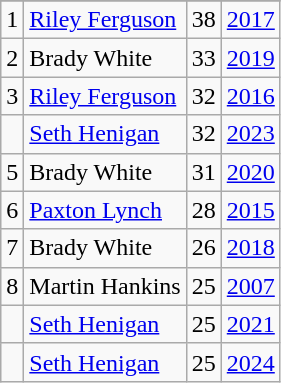<table class="wikitable">
<tr>
</tr>
<tr>
<td>1</td>
<td><a href='#'>Riley Ferguson</a></td>
<td>38</td>
<td><a href='#'>2017</a></td>
</tr>
<tr>
<td>2</td>
<td>Brady White</td>
<td>33</td>
<td><a href='#'>2019</a></td>
</tr>
<tr>
<td>3</td>
<td><a href='#'>Riley Ferguson</a></td>
<td>32</td>
<td><a href='#'>2016</a></td>
</tr>
<tr>
<td></td>
<td><a href='#'>Seth Henigan</a></td>
<td>32</td>
<td><a href='#'>2023</a></td>
</tr>
<tr>
<td>5</td>
<td>Brady White</td>
<td>31</td>
<td><a href='#'>2020</a></td>
</tr>
<tr>
<td>6</td>
<td><a href='#'>Paxton Lynch</a></td>
<td>28</td>
<td><a href='#'>2015</a></td>
</tr>
<tr>
<td>7</td>
<td>Brady White</td>
<td>26</td>
<td><a href='#'>2018</a></td>
</tr>
<tr>
<td>8</td>
<td>Martin Hankins</td>
<td>25</td>
<td><a href='#'>2007</a></td>
</tr>
<tr>
<td></td>
<td><a href='#'>Seth Henigan</a></td>
<td>25</td>
<td><a href='#'>2021</a></td>
</tr>
<tr>
<td></td>
<td><a href='#'>Seth Henigan</a></td>
<td>25</td>
<td><a href='#'>2024</a></td>
</tr>
</table>
